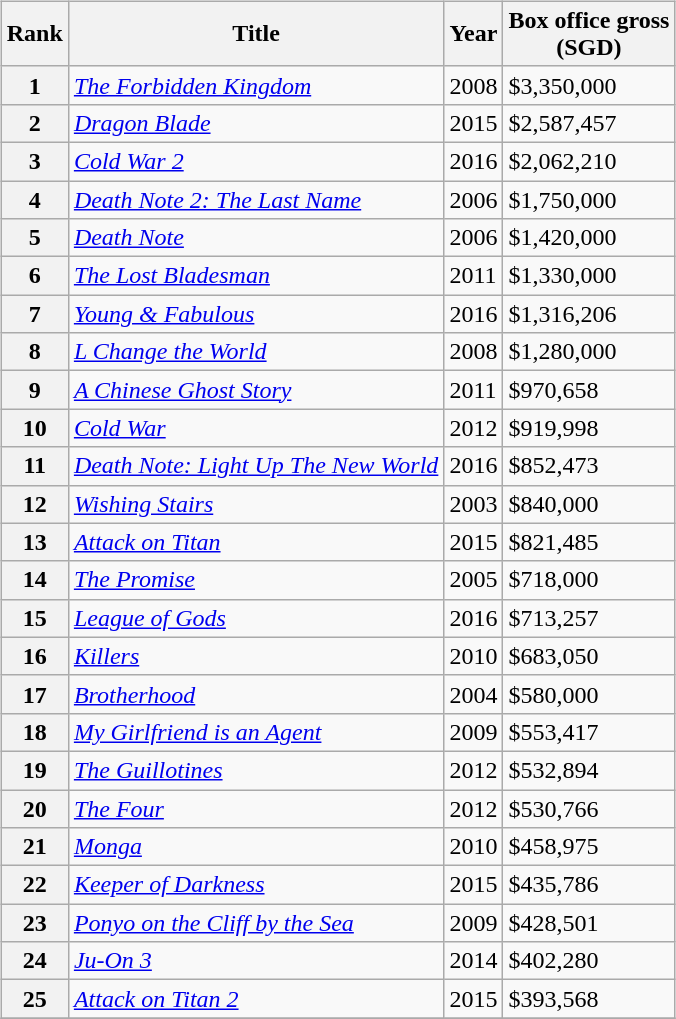<table>
<tr>
<td><br><table class="wikitable sortable" style="margin:auto; margin:auto;">
<tr>
<th>Rank</th>
<th>Title</th>
<th>Year</th>
<th>Box office gross<br>(SGD)</th>
</tr>
<tr>
<th>1</th>
<td><em><a href='#'>The Forbidden Kingdom</a></em></td>
<td>2008</td>
<td>$3,350,000</td>
</tr>
<tr>
<th>2</th>
<td><em><a href='#'>Dragon Blade</a></em></td>
<td>2015</td>
<td>$2,587,457</td>
</tr>
<tr>
<th>3</th>
<td><a href='#'><em>Cold War 2</em></a></td>
<td>2016</td>
<td>$2,062,210</td>
</tr>
<tr>
<th>4</th>
<td><em><a href='#'>Death Note 2: The Last Name</a></em></td>
<td>2006</td>
<td>$1,750,000</td>
</tr>
<tr>
<th>5</th>
<td><em><a href='#'>Death Note</a></em></td>
<td>2006</td>
<td>$1,420,000</td>
</tr>
<tr>
<th>6</th>
<td><em><a href='#'>The Lost Bladesman</a></em></td>
<td>2011</td>
<td>$1,330,000</td>
</tr>
<tr>
<th>7</th>
<td><em><a href='#'>Young & Fabulous</a></em></td>
<td>2016</td>
<td>$1,316,206</td>
</tr>
<tr>
<th>8</th>
<td><em><a href='#'>L Change the World</a></em></td>
<td>2008</td>
<td>$1,280,000</td>
</tr>
<tr>
<th>9</th>
<td><em><a href='#'>A Chinese Ghost Story</a></em></td>
<td>2011</td>
<td>$970,658</td>
</tr>
<tr>
<th>10</th>
<td><em><a href='#'>Cold War</a></em></td>
<td>2012</td>
<td>$919,998</td>
</tr>
<tr>
<th>11</th>
<td><em><a href='#'>Death Note: Light Up The New World</a></em></td>
<td>2016</td>
<td>$852,473</td>
</tr>
<tr>
<th>12</th>
<td><em><a href='#'>Wishing Stairs</a></em></td>
<td>2003</td>
<td>$840,000</td>
</tr>
<tr>
<th>13</th>
<td><em><a href='#'>Attack on Titan</a></em></td>
<td>2015</td>
<td>$821,485</td>
</tr>
<tr>
<th>14</th>
<td><em><a href='#'>The Promise</a></em></td>
<td>2005</td>
<td>$718,000</td>
</tr>
<tr>
<th>15</th>
<td><em><a href='#'>League of Gods</a></em></td>
<td>2016</td>
<td>$713,257</td>
</tr>
<tr>
<th>16</th>
<td><em><a href='#'>Killers</a></em></td>
<td>2010</td>
<td>$683,050</td>
</tr>
<tr>
<th>17</th>
<td><em><a href='#'>Brotherhood</a></em></td>
<td>2004</td>
<td>$580,000</td>
</tr>
<tr>
<th>18</th>
<td><em><a href='#'>My Girlfriend is an Agent</a></em></td>
<td>2009</td>
<td>$553,417</td>
</tr>
<tr>
<th>19</th>
<td><em><a href='#'>The Guillotines</a></em></td>
<td>2012</td>
<td>$532,894</td>
</tr>
<tr>
<th>20</th>
<td><em><a href='#'>The Four</a></em></td>
<td>2012</td>
<td>$530,766</td>
</tr>
<tr>
<th>21</th>
<td><em><a href='#'>Monga</a></em></td>
<td>2010</td>
<td>$458,975</td>
</tr>
<tr>
<th>22</th>
<td><em><a href='#'>Keeper of Darkness</a></em></td>
<td>2015</td>
<td>$435,786</td>
</tr>
<tr>
<th>23</th>
<td><em><a href='#'>Ponyo on the Cliff by the Sea</a></em></td>
<td>2009</td>
<td>$428,501</td>
</tr>
<tr>
<th>24</th>
<td><a href='#'><em>Ju-On 3</em></a></td>
<td>2014</td>
<td>$402,280</td>
</tr>
<tr>
<th>25</th>
<td><em><a href='#'>Attack on Titan 2</a></em></td>
<td>2015</td>
<td>$393,568</td>
</tr>
<tr>
</tr>
</table>
</td>
</tr>
</table>
